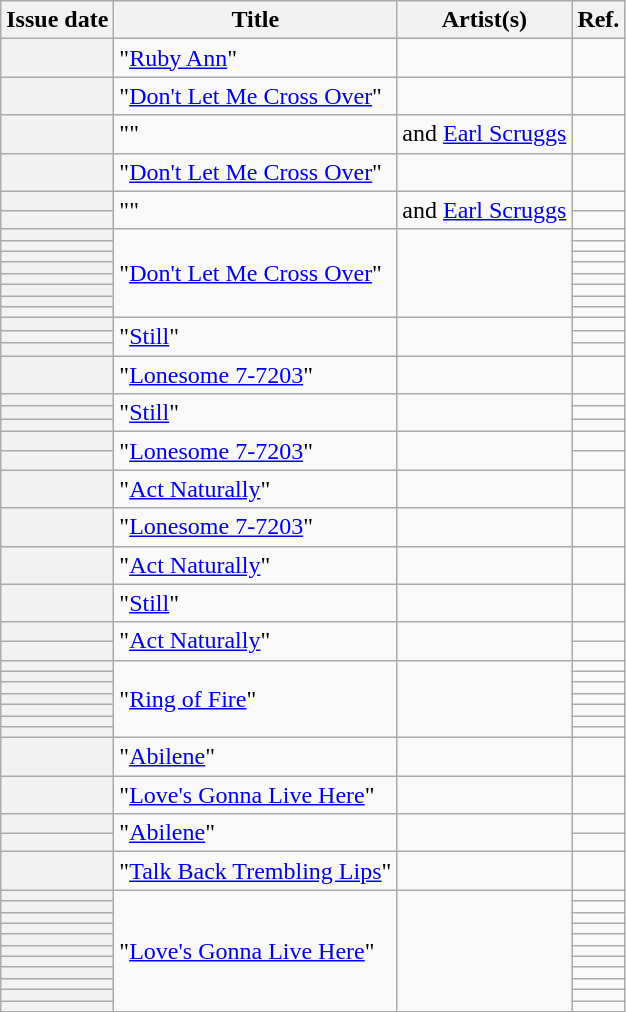<table class="wikitable sortable plainrowheaders">
<tr>
<th scope=col>Issue date</th>
<th scope=col>Title</th>
<th scope=col>Artist(s)</th>
<th scope=col class=unsortable>Ref.</th>
</tr>
<tr>
<th scope=row></th>
<td rowspan="1">"<a href='#'>Ruby Ann</a>"</td>
<td rowspan="1"></td>
<td align=center></td>
</tr>
<tr>
<th scope=row></th>
<td rowspan="1">"<a href='#'>Don't Let Me Cross Over</a>"</td>
<td rowspan="1"></td>
<td align=center></td>
</tr>
<tr>
<th scope=row></th>
<td rowspan="1">""</td>
<td rowspan="1"> and <a href='#'>Earl Scruggs</a></td>
<td align=center></td>
</tr>
<tr>
<th scope=row></th>
<td rowspan="1">"<a href='#'>Don't Let Me Cross Over</a>"</td>
<td rowspan="1"></td>
<td align=center></td>
</tr>
<tr>
<th scope=row></th>
<td rowspan="2">""</td>
<td rowspan="2"> and <a href='#'>Earl Scruggs</a></td>
<td align=center></td>
</tr>
<tr>
<th scope=row></th>
<td align=center></td>
</tr>
<tr>
<th scope=row></th>
<td rowspan="8">"<a href='#'>Don't Let Me Cross Over</a>"</td>
<td rowspan="8"></td>
<td align=center></td>
</tr>
<tr>
<th scope=row></th>
<td align=center></td>
</tr>
<tr>
<th scope=row></th>
<td align=center></td>
</tr>
<tr>
<th scope=row></th>
<td align=center></td>
</tr>
<tr>
<th scope=row></th>
<td align=center></td>
</tr>
<tr>
<th scope=row></th>
<td align=center></td>
</tr>
<tr>
<th scope=row></th>
<td align=center></td>
</tr>
<tr>
<th scope=row></th>
<td align=center></td>
</tr>
<tr>
<th scope=row></th>
<td rowspan="3">"<a href='#'>Still</a>"</td>
<td rowspan="3"></td>
<td align=center></td>
</tr>
<tr>
<th scope=row></th>
<td align=center></td>
</tr>
<tr>
<th scope=row></th>
<td align=center></td>
</tr>
<tr>
<th scope=row></th>
<td rowspan="1">"<a href='#'>Lonesome 7-7203</a>"</td>
<td rowspan="1"></td>
<td align=center></td>
</tr>
<tr>
<th scope=row></th>
<td rowspan="3">"<a href='#'>Still</a>"</td>
<td rowspan="3"></td>
<td align=center></td>
</tr>
<tr>
<th scope=row></th>
<td align=center></td>
</tr>
<tr>
<th scope=row></th>
<td align=center></td>
</tr>
<tr>
<th scope=row></th>
<td rowspan="2">"<a href='#'>Lonesome 7-7203</a>"</td>
<td rowspan="2"></td>
<td align=center></td>
</tr>
<tr>
<th scope=row></th>
<td align=center></td>
</tr>
<tr>
<th scope=row></th>
<td rowspan="1">"<a href='#'>Act Naturally</a>"</td>
<td rowspan="1"></td>
<td align=center></td>
</tr>
<tr>
<th scope=row></th>
<td rowspan="1">"<a href='#'>Lonesome 7-7203</a>"</td>
<td rowspan="1"></td>
<td align=center></td>
</tr>
<tr>
<th scope=row></th>
<td rowspan="1">"<a href='#'>Act Naturally</a>"</td>
<td rowspan="1"></td>
<td align=center></td>
</tr>
<tr>
<th scope=row></th>
<td rowspan="1">"<a href='#'>Still</a>"</td>
<td rowspan="1"></td>
<td align=center></td>
</tr>
<tr>
<th scope=row></th>
<td rowspan="2">"<a href='#'>Act Naturally</a>"</td>
<td rowspan="2"></td>
<td align=center></td>
</tr>
<tr>
<th scope=row></th>
<td align=center></td>
</tr>
<tr>
<th scope=row></th>
<td rowspan="7">"<a href='#'>Ring of Fire</a>"</td>
<td rowspan="7"></td>
<td align=center></td>
</tr>
<tr>
<th scope=row></th>
<td align=center></td>
</tr>
<tr>
<th scope=row></th>
<td align=center></td>
</tr>
<tr>
<th scope=row></th>
<td align=center></td>
</tr>
<tr>
<th scope=row></th>
<td align=center></td>
</tr>
<tr>
<th scope=row></th>
<td align=center></td>
</tr>
<tr>
<th scope=row></th>
<td align=center></td>
</tr>
<tr>
<th scope=row></th>
<td rowspan="1">"<a href='#'>Abilene</a>"</td>
<td rowspan="1"></td>
<td align=center></td>
</tr>
<tr>
<th scope=row></th>
<td rowspan="1">"<a href='#'>Love's Gonna Live Here</a>"</td>
<td rowspan="1"></td>
<td align=center></td>
</tr>
<tr>
<th scope=row></th>
<td rowspan="2">"<a href='#'>Abilene</a>"</td>
<td rowspan="2"></td>
<td align=center></td>
</tr>
<tr>
<th scope=row></th>
<td align=center></td>
</tr>
<tr>
<th scope=row></th>
<td rowspan="1">"<a href='#'>Talk Back Trembling Lips</a>"</td>
<td rowspan="1"></td>
<td align=center></td>
</tr>
<tr>
<th scope=row></th>
<td rowspan="11">"<a href='#'>Love's Gonna Live Here</a>"</td>
<td rowspan="11"></td>
<td align=center></td>
</tr>
<tr>
<th scope=row></th>
<td align=center></td>
</tr>
<tr>
<th scope=row></th>
<td align=center></td>
</tr>
<tr>
<th scope=row></th>
<td align=center></td>
</tr>
<tr>
<th scope=row></th>
<td align=center></td>
</tr>
<tr>
<th scope=row></th>
<td align=center></td>
</tr>
<tr>
<th scope=row></th>
<td align=center></td>
</tr>
<tr>
<th scope=row></th>
<td align=center></td>
</tr>
<tr>
<th scope=row></th>
<td align=center></td>
</tr>
<tr>
<th scope=row></th>
<td align=center></td>
</tr>
<tr>
<th scope=row></th>
<td align=center></td>
</tr>
</table>
